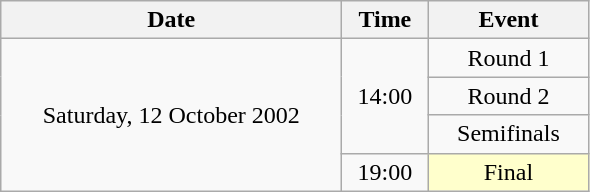<table class = "wikitable" style="text-align:center;">
<tr>
<th width=220>Date</th>
<th width=50>Time</th>
<th width=100>Event</th>
</tr>
<tr>
<td rowspan=4>Saturday, 12 October 2002</td>
<td rowspan=3>14:00</td>
<td>Round 1</td>
</tr>
<tr>
<td>Round 2</td>
</tr>
<tr>
<td>Semifinals</td>
</tr>
<tr>
<td>19:00</td>
<td bgcolor=ffffcc>Final</td>
</tr>
</table>
